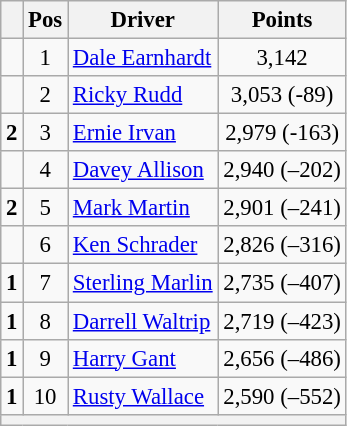<table class="wikitable" style="font-size: 95%;">
<tr>
<th></th>
<th>Pos</th>
<th>Driver</th>
<th>Points</th>
</tr>
<tr>
<td align="left"></td>
<td style="text-align:center;">1</td>
<td><a href='#'>Dale Earnhardt</a></td>
<td style="text-align:center;">3,142</td>
</tr>
<tr>
<td align="left"></td>
<td style="text-align:center;">2</td>
<td><a href='#'>Ricky Rudd</a></td>
<td style="text-align:center;">3,053 (-89)</td>
</tr>
<tr>
<td align="left"> <strong>2</strong></td>
<td style="text-align:center;">3</td>
<td><a href='#'>Ernie Irvan</a></td>
<td style="text-align:center;">2,979 (-163)</td>
</tr>
<tr>
<td align="left"></td>
<td style="text-align:center;">4</td>
<td><a href='#'>Davey Allison</a></td>
<td style="text-align:center;">2,940 (–202)</td>
</tr>
<tr>
<td align="left"> <strong>2</strong></td>
<td style="text-align:center;">5</td>
<td><a href='#'>Mark Martin</a></td>
<td style="text-align:center;">2,901 (–241)</td>
</tr>
<tr>
<td align="left"></td>
<td style="text-align:center;">6</td>
<td><a href='#'>Ken Schrader</a></td>
<td style="text-align:center;">2,826 (–316)</td>
</tr>
<tr>
<td align="left"> <strong>1</strong></td>
<td style="text-align:center;">7</td>
<td><a href='#'>Sterling Marlin</a></td>
<td style="text-align:center;">2,735 (–407)</td>
</tr>
<tr>
<td align="left"> <strong>1</strong></td>
<td style="text-align:center;">8</td>
<td><a href='#'>Darrell Waltrip</a></td>
<td style="text-align:center;">2,719 (–423)</td>
</tr>
<tr>
<td align="left"> <strong>1</strong></td>
<td style="text-align:center;">9</td>
<td><a href='#'>Harry Gant</a></td>
<td style="text-align:center;">2,656 (–486)</td>
</tr>
<tr>
<td align="left"> <strong>1</strong></td>
<td style="text-align:center;">10</td>
<td><a href='#'>Rusty Wallace</a></td>
<td style="text-align:center;">2,590 (–552)</td>
</tr>
<tr class="sortbottom">
<th colspan="9"></th>
</tr>
</table>
